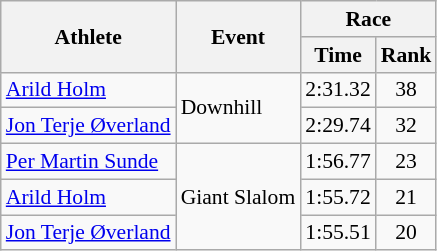<table class="wikitable" style="font-size:90%">
<tr>
<th rowspan="2">Athlete</th>
<th rowspan="2">Event</th>
<th colspan="2">Race</th>
</tr>
<tr>
<th>Time</th>
<th>Rank</th>
</tr>
<tr>
<td><a href='#'>Arild Holm</a></td>
<td rowspan="2">Downhill</td>
<td align="center">2:31.32</td>
<td align="center">38</td>
</tr>
<tr>
<td><a href='#'>Jon Terje Øverland</a></td>
<td align="center">2:29.74</td>
<td align="center">32</td>
</tr>
<tr>
<td><a href='#'>Per Martin Sunde</a></td>
<td rowspan="3">Giant Slalom</td>
<td align="center">1:56.77</td>
<td align="center">23</td>
</tr>
<tr>
<td><a href='#'>Arild Holm</a></td>
<td align="center">1:55.72</td>
<td align="center">21</td>
</tr>
<tr>
<td><a href='#'>Jon Terje Øverland</a></td>
<td align="center">1:55.51</td>
<td align="center">20</td>
</tr>
</table>
